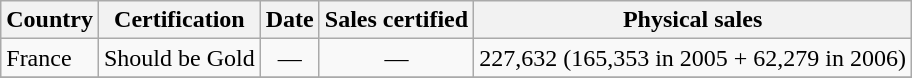<table class="wikitable sortable">
<tr>
<th>Country</th>
<th>Certification</th>
<th>Date</th>
<th>Sales certified</th>
<th>Physical sales</th>
</tr>
<tr>
<td>France</td>
<td align="center">Should be Gold</td>
<td align="center">—</td>
<td align="center">—</td>
<td align="center">227,632 (165,353 in 2005 + 62,279 in 2006)</td>
</tr>
<tr>
</tr>
</table>
